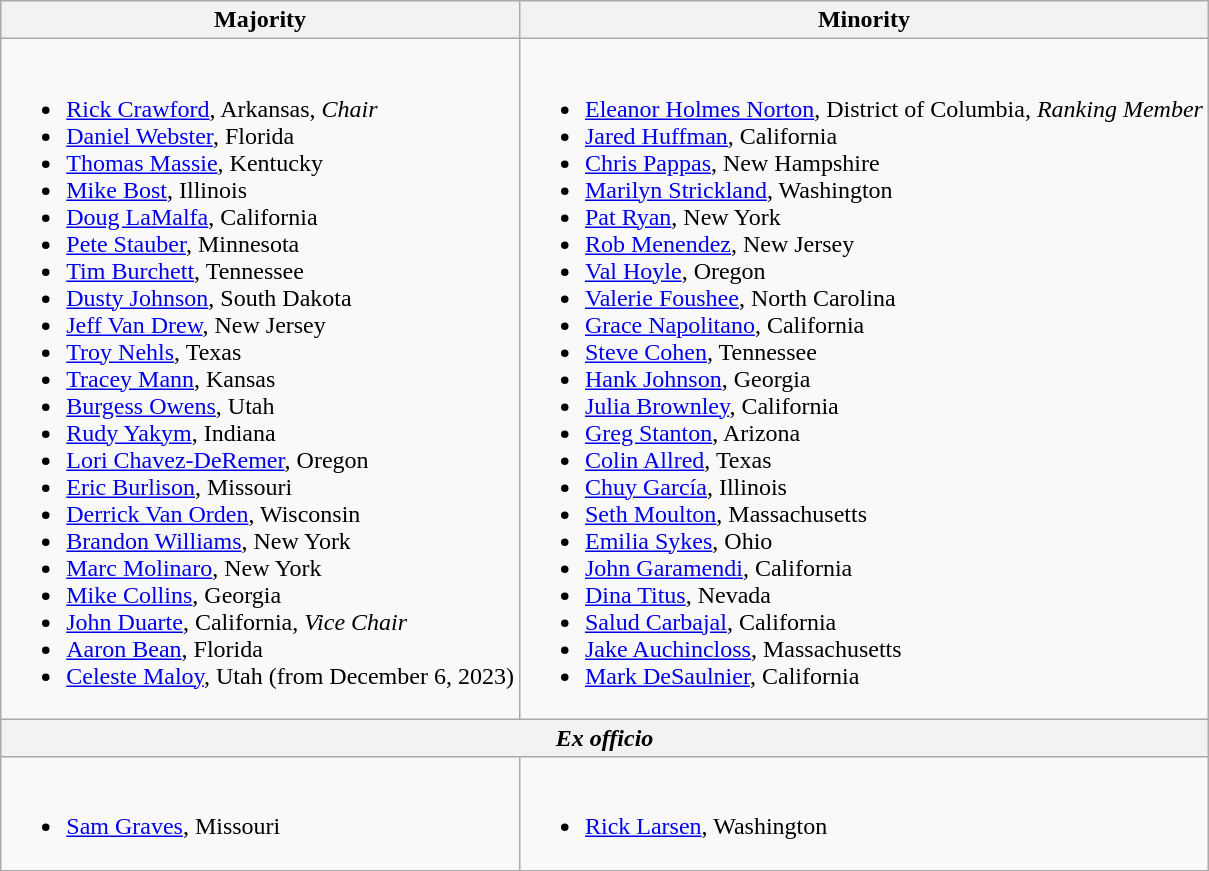<table class=wikitable>
<tr>
<th>Majority</th>
<th>Minority</th>
</tr>
<tr>
<td><br><ul><li><a href='#'>Rick Crawford</a>, Arkansas, <em>Chair</em></li><li><a href='#'>Daniel Webster</a>, Florida</li><li><a href='#'>Thomas Massie</a>, Kentucky</li><li><a href='#'>Mike Bost</a>, Illinois</li><li><a href='#'>Doug LaMalfa</a>, California</li><li><a href='#'>Pete Stauber</a>, Minnesota</li><li><a href='#'>Tim Burchett</a>, Tennessee</li><li><a href='#'>Dusty Johnson</a>, South Dakota</li><li><a href='#'>Jeff Van Drew</a>, New Jersey</li><li><a href='#'>Troy Nehls</a>, Texas</li><li><a href='#'>Tracey Mann</a>, Kansas</li><li><a href='#'>Burgess Owens</a>, Utah</li><li><a href='#'>Rudy Yakym</a>, Indiana</li><li><a href='#'>Lori Chavez-DeRemer</a>, Oregon</li><li><a href='#'>Eric Burlison</a>, Missouri</li><li><a href='#'>Derrick Van Orden</a>, Wisconsin</li><li><a href='#'>Brandon Williams</a>, New York</li><li><a href='#'>Marc Molinaro</a>, New York</li><li><a href='#'>Mike Collins</a>, Georgia</li><li><a href='#'>John Duarte</a>, California, <em>Vice Chair</em></li><li><a href='#'>Aaron Bean</a>, Florida</li><li><a href='#'>Celeste Maloy</a>, Utah (from December 6, 2023)</li></ul></td>
<td><br><ul><li><a href='#'>Eleanor Holmes Norton</a>, District of Columbia, <em>Ranking Member</em></li><li><a href='#'>Jared Huffman</a>, California</li><li><a href='#'>Chris Pappas</a>, New Hampshire</li><li><a href='#'>Marilyn Strickland</a>, Washington</li><li><a href='#'>Pat Ryan</a>, New York</li><li><a href='#'>Rob Menendez</a>, New Jersey</li><li><a href='#'>Val Hoyle</a>, Oregon</li><li><a href='#'>Valerie Foushee</a>, North Carolina</li><li><a href='#'>Grace Napolitano</a>, California</li><li><a href='#'>Steve Cohen</a>, Tennessee</li><li><a href='#'>Hank Johnson</a>, Georgia</li><li><a href='#'>Julia Brownley</a>, California</li><li><a href='#'>Greg Stanton</a>, Arizona</li><li><a href='#'>Colin Allred</a>, Texas</li><li><a href='#'>Chuy García</a>, Illinois</li><li><a href='#'>Seth Moulton</a>, Massachusetts</li><li><a href='#'>Emilia Sykes</a>, Ohio</li><li><a href='#'>John Garamendi</a>, California</li><li><a href='#'>Dina Titus</a>, Nevada</li><li><a href='#'>Salud Carbajal</a>, California</li><li><a href='#'>Jake Auchincloss</a>, Massachusetts</li><li><a href='#'>Mark DeSaulnier</a>, California</li></ul></td>
</tr>
<tr>
<th colspan=2><em>Ex officio</em></th>
</tr>
<tr>
<td><br><ul><li><a href='#'>Sam Graves</a>, Missouri</li></ul></td>
<td><br><ul><li><a href='#'>Rick Larsen</a>, Washington</li></ul></td>
</tr>
</table>
